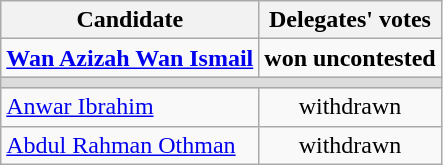<table class=wikitable style=text-align:center>
<tr>
<th>Candidate</th>
<th>Delegates' votes</th>
</tr>
<tr>
<td align=left><strong><a href='#'>Wan Azizah Wan Ismail</a></strong></td>
<td><strong>won uncontested</strong></td>
</tr>
<tr>
<td colspan=3 bgcolor=dcdcdc></td>
</tr>
<tr>
<td align=left><a href='#'>Anwar Ibrahim</a></td>
<td>withdrawn</td>
</tr>
<tr>
<td align=left><a href='#'>Abdul Rahman Othman</a></td>
<td>withdrawn</td>
</tr>
</table>
